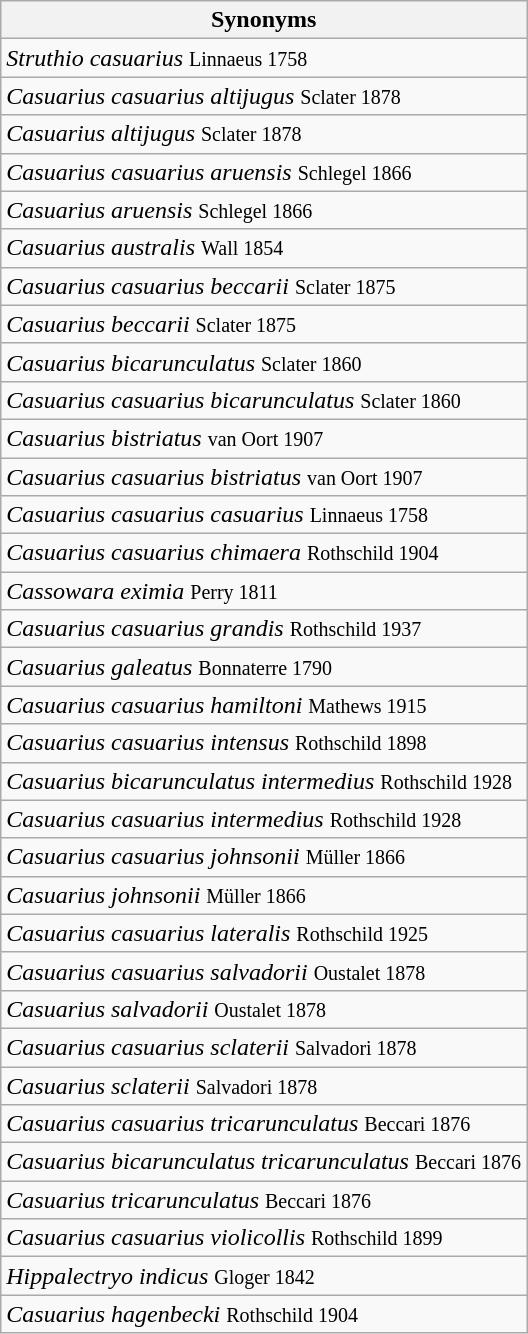<table class="wikitable collapsible collapsed">
<tr>
<th>Synonyms</th>
</tr>
<tr>
<td><em>Struthio casuarius</em> <small>Linnaeus 1758</small></td>
</tr>
<tr>
<td><em>Casuarius casuarius altijugus</em> <small>Sclater 1878</small></td>
</tr>
<tr>
<td><em>Casuarius altijugus</em> <small>Sclater 1878</small></td>
</tr>
<tr>
<td><em>Casuarius casuarius aruensis</em> <small>Schlegel 1866</small></td>
</tr>
<tr>
<td><em>Casuarius aruensis</em> <small>Schlegel 1866</small></td>
</tr>
<tr>
<td><em>Casuarius australis</em> <small>Wall 1854</small></td>
</tr>
<tr>
<td><em>Casuarius casuarius beccarii</em> <small>Sclater 1875</small></td>
</tr>
<tr>
<td><em>Casuarius beccarii</em> <small>Sclater 1875</small></td>
</tr>
<tr>
<td><em>Casuarius bicarunculatus</em> <small>Sclater 1860</small></td>
</tr>
<tr>
<td><em>Casuarius casuarius bicarunculatus</em> <small>Sclater 1860</small></td>
</tr>
<tr>
<td><em>Casuarius bistriatus</em> <small>van Oort 1907</small></td>
</tr>
<tr>
<td><em>Casuarius casuarius bistriatus</em> <small>van Oort 1907</small></td>
</tr>
<tr>
<td><em>Casuarius casuarius casuarius</em> <small>Linnaeus 1758</small></td>
</tr>
<tr>
<td><em>Casuarius casuarius chimaera</em> <small>Rothschild 1904</small></td>
</tr>
<tr>
<td><em>Cassowara eximia</em> <small>Perry 1811</small></td>
</tr>
<tr>
<td><em>Casuarius casuarius grandis</em> <small>Rothschild 1937</small></td>
</tr>
<tr>
<td><em>Casuarius galeatus</em> <small>Bonnaterre 1790</small></td>
</tr>
<tr>
<td><em>Casuarius casuarius hamiltoni</em> <small>Mathews 1915</small></td>
</tr>
<tr>
<td><em>Casuarius casuarius intensus</em> <small>Rothschild 1898</small></td>
</tr>
<tr>
<td><em>Casuarius bicarunculatus intermedius</em> <small>Rothschild 1928</small></td>
</tr>
<tr>
<td><em>Casuarius casuarius intermedius</em> <small>Rothschild 1928</small></td>
</tr>
<tr>
<td><em>Casuarius casuarius johnsonii</em> <small>Müller 1866</small></td>
</tr>
<tr>
<td><em>Casuarius johnsonii</em> <small>Müller 1866</small></td>
</tr>
<tr>
<td><em>Casuarius casuarius lateralis</em> <small>Rothschild 1925</small></td>
</tr>
<tr>
<td><em>Casuarius casuarius salvadorii</em> <small>Oustalet 1878</small></td>
</tr>
<tr>
<td><em>Casuarius salvadorii</em> <small>Oustalet 1878</small></td>
</tr>
<tr>
<td><em>Casuarius casuarius sclaterii</em> <small>Salvadori 1878</small></td>
</tr>
<tr>
<td><em>Casuarius sclaterii</em> <small>Salvadori 1878</small></td>
</tr>
<tr>
<td><em>Casuarius casuarius tricarunculatus</em> <small>Beccari 1876</small></td>
</tr>
<tr>
<td><em>Casuarius bicarunculatus tricarunculatus</em> <small>Beccari 1876</small></td>
</tr>
<tr>
<td><em>Casuarius tricarunculatus</em> <small>Beccari 1876</small></td>
</tr>
<tr>
<td><em>Casuarius casuarius violicollis</em> <small>Rothschild 1899</small></td>
</tr>
<tr>
<td><em>Hippalectryo indicus</em> <small>Gloger 1842</small></td>
</tr>
<tr>
<td><em>Casuarius hagenbecki</em> <small>Rothschild 1904</small></td>
</tr>
</table>
